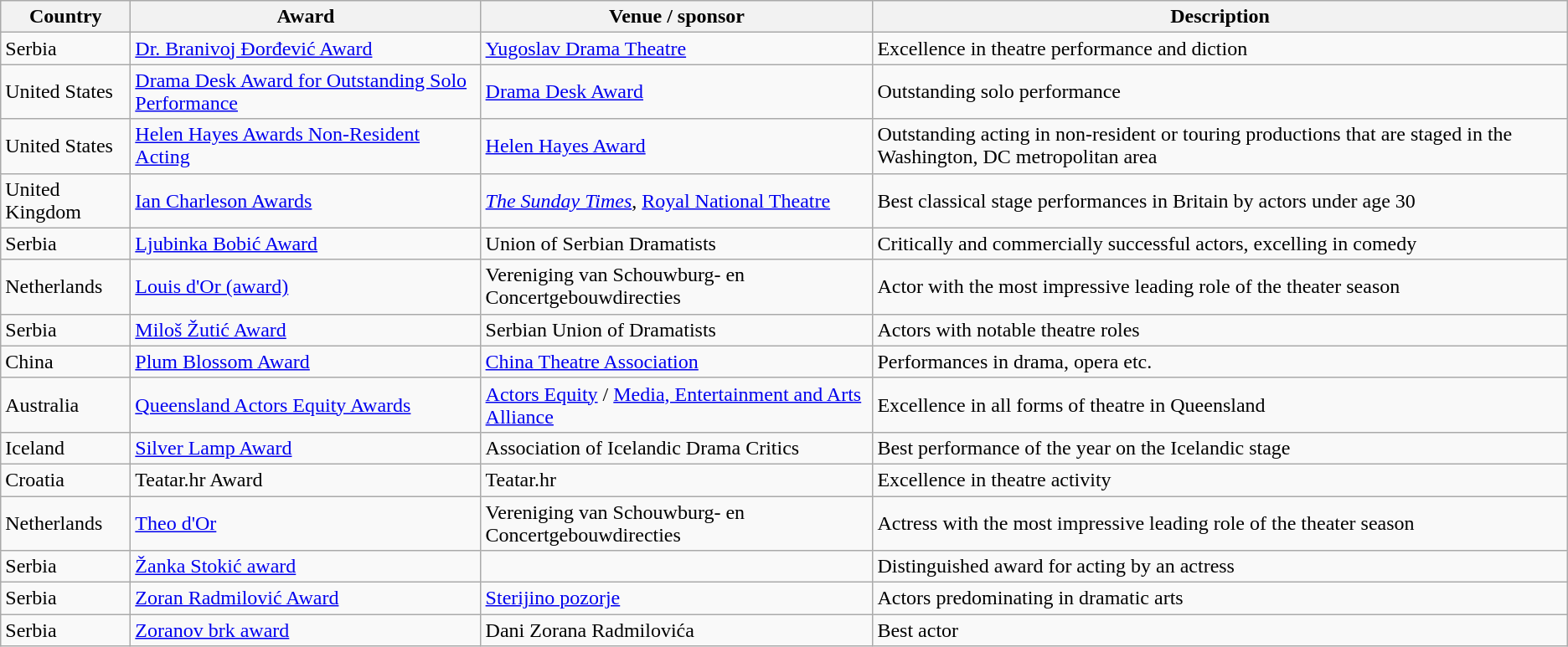<table class="wikitable sortable">
<tr>
<th style="width:6em;">Country</th>
<th>Award</th>
<th>Venue / sponsor</th>
<th>Description</th>
</tr>
<tr>
<td>Serbia</td>
<td><a href='#'>Dr. Branivoj Đorđević Award</a></td>
<td><a href='#'>Yugoslav Drama Theatre</a></td>
<td>Excellence in theatre performance and diction</td>
</tr>
<tr>
<td>United States</td>
<td><a href='#'>Drama Desk Award for Outstanding Solo Performance</a></td>
<td><a href='#'>Drama Desk Award</a></td>
<td>Outstanding solo performance</td>
</tr>
<tr>
<td>United States</td>
<td><a href='#'>Helen Hayes Awards Non-Resident Acting</a></td>
<td><a href='#'>Helen Hayes Award</a></td>
<td>Outstanding acting in non-resident or touring productions that are staged in the Washington, DC metropolitan area</td>
</tr>
<tr>
<td>United Kingdom</td>
<td><a href='#'>Ian Charleson Awards</a></td>
<td><em><a href='#'>The Sunday Times</a></em>, <a href='#'>Royal National Theatre</a></td>
<td>Best classical stage performances in Britain by actors under age 30</td>
</tr>
<tr>
<td>Serbia</td>
<td><a href='#'>Ljubinka Bobić Award</a></td>
<td>Union of Serbian Dramatists</td>
<td>Critically and commercially successful actors, excelling in comedy</td>
</tr>
<tr>
<td>Netherlands</td>
<td><a href='#'>Louis d'Or (award)</a></td>
<td>Vereniging van Schouwburg- en Concertgebouwdirecties</td>
<td>Actor with the most impressive leading role of the theater season</td>
</tr>
<tr>
<td>Serbia</td>
<td><a href='#'>Miloš Žutić Award</a></td>
<td>Serbian Union of Dramatists</td>
<td>Actors with notable theatre roles</td>
</tr>
<tr>
<td>China</td>
<td><a href='#'>Plum Blossom Award</a></td>
<td><a href='#'>China Theatre Association</a></td>
<td>Performances in drama, opera etc.</td>
</tr>
<tr>
<td>Australia</td>
<td><a href='#'>Queensland Actors Equity Awards</a></td>
<td><a href='#'>Actors Equity</a> / <a href='#'>Media, Entertainment and Arts Alliance</a></td>
<td>Excellence in all forms of theatre in Queensland</td>
</tr>
<tr>
<td>Iceland</td>
<td><a href='#'>Silver Lamp Award</a></td>
<td>Association of Icelandic Drama Critics</td>
<td>Best performance of the year on the Icelandic stage</td>
</tr>
<tr>
<td>Croatia</td>
<td>Teatar.hr Award</td>
<td>Teatar.hr</td>
<td>Excellence in theatre activity</td>
</tr>
<tr>
<td>Netherlands</td>
<td><a href='#'>Theo d'Or</a></td>
<td>Vereniging van Schouwburg- en Concertgebouwdirecties</td>
<td>Actress with the most impressive leading role of the theater season</td>
</tr>
<tr>
<td>Serbia</td>
<td><a href='#'>Žanka Stokić award</a></td>
<td></td>
<td>Distinguished award for acting by an actress</td>
</tr>
<tr>
<td>Serbia</td>
<td><a href='#'>Zoran Radmilović Award</a></td>
<td><a href='#'>Sterijino pozorje</a></td>
<td>Actors predominating in dramatic arts</td>
</tr>
<tr>
<td>Serbia</td>
<td><a href='#'>Zoranov brk award</a></td>
<td>Dani Zorana Radmilovića</td>
<td>Best actor</td>
</tr>
</table>
